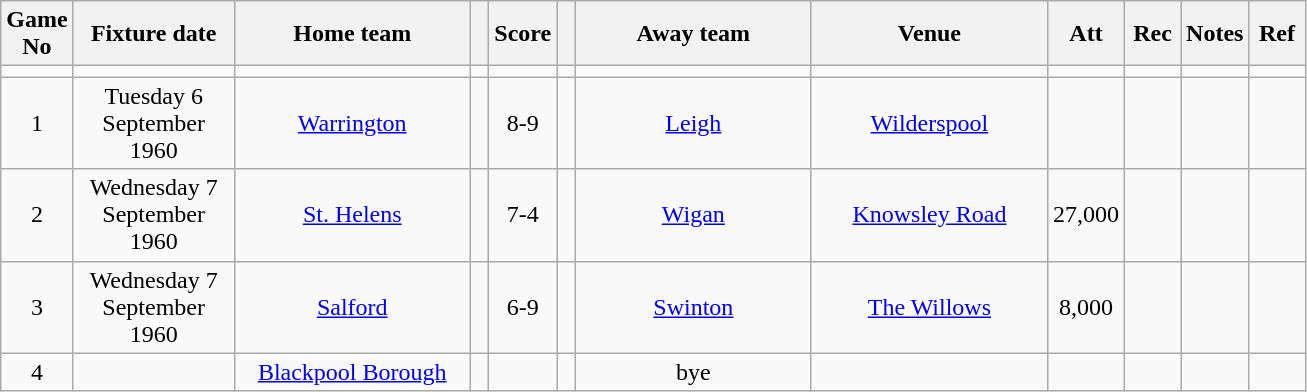<table class="wikitable" style="text-align:center;">
<tr>
<th width=20 abbr="No">Game No</th>
<th width=100 abbr="Date">Fixture date</th>
<th width=150 abbr="Home team">Home team</th>
<th width=5 abbr="space"></th>
<th width=20 abbr="Score">Score</th>
<th width=5 abbr="space"></th>
<th width=150 abbr="Away team">Away team</th>
<th width=150 abbr="Venue">Venue</th>
<th width=30 abbr="Att">Att</th>
<th width=30 abbr="Rec">Rec</th>
<th width=20 abbr="Notes">Notes</th>
<th width=30 abbr="Ref">Ref</th>
</tr>
<tr>
<td></td>
<td></td>
<td></td>
<td></td>
<td></td>
<td></td>
<td></td>
<td></td>
<td></td>
<td></td>
<td></td>
</tr>
<tr>
<td>1</td>
<td>Tuesday 6 September 1960</td>
<td><a href='#'>Warrington</a></td>
<td></td>
<td>8-9</td>
<td></td>
<td><a href='#'>Leigh</a></td>
<td><a href='#'>Wilderspool</a></td>
<td></td>
<td></td>
<td></td>
<td></td>
</tr>
<tr>
<td>2</td>
<td>Wednesday 7 September 1960</td>
<td><a href='#'>St. Helens</a></td>
<td></td>
<td>7-4</td>
<td></td>
<td><a href='#'>Wigan</a></td>
<td><a href='#'>Knowsley Road</a></td>
<td>27,000</td>
<td></td>
<td></td>
<td></td>
</tr>
<tr>
<td>3</td>
<td>Wednesday 7 September 1960</td>
<td><a href='#'>Salford</a></td>
<td></td>
<td>6-9</td>
<td></td>
<td><a href='#'>Swinton</a></td>
<td><a href='#'>The Willows</a></td>
<td>8,000</td>
<td></td>
<td></td>
<td></td>
</tr>
<tr>
<td>4</td>
<td></td>
<td><a href='#'>Blackpool Borough</a></td>
<td></td>
<td></td>
<td></td>
<td>bye</td>
<td></td>
<td></td>
<td></td>
<td></td>
<td></td>
</tr>
</table>
